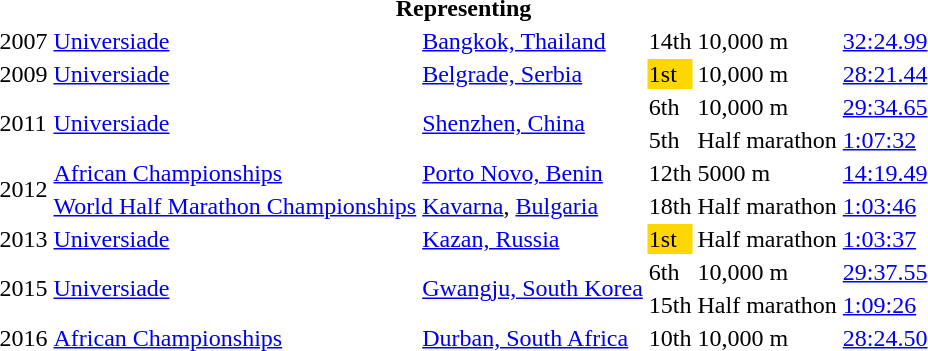<table>
<tr>
<th colspan="6">Representing </th>
</tr>
<tr>
<td>2007</td>
<td><a href='#'>Universiade</a></td>
<td><a href='#'>Bangkok, Thailand</a></td>
<td>14th</td>
<td>10,000 m</td>
<td><a href='#'>32:24.99</a></td>
</tr>
<tr>
<td>2009</td>
<td><a href='#'>Universiade</a></td>
<td><a href='#'>Belgrade, Serbia</a></td>
<td bgcolor=gold>1st</td>
<td>10,000 m</td>
<td><a href='#'>28:21.44</a></td>
</tr>
<tr>
<td rowspan=2>2011</td>
<td rowspan=2><a href='#'>Universiade</a></td>
<td rowspan=2><a href='#'>Shenzhen, China</a></td>
<td>6th</td>
<td>10,000 m</td>
<td><a href='#'>29:34.65</a></td>
</tr>
<tr>
<td>5th</td>
<td>Half marathon</td>
<td><a href='#'>1:07:32</a></td>
</tr>
<tr>
<td rowspan=2>2012</td>
<td><a href='#'>African Championships</a></td>
<td><a href='#'>Porto Novo, Benin</a></td>
<td>12th</td>
<td>5000 m</td>
<td><a href='#'>14:19.49</a></td>
</tr>
<tr>
<td><a href='#'>World Half Marathon Championships</a></td>
<td><a href='#'>Kavarna</a>, <a href='#'>Bulgaria</a></td>
<td>18th</td>
<td>Half marathon</td>
<td><a href='#'>1:03:46</a></td>
</tr>
<tr>
<td>2013</td>
<td><a href='#'>Universiade</a></td>
<td><a href='#'>Kazan, Russia</a></td>
<td bgcolor=gold>1st</td>
<td>Half marathon</td>
<td><a href='#'>1:03:37</a></td>
</tr>
<tr>
<td rowspan=2>2015</td>
<td rowspan=2><a href='#'>Universiade</a></td>
<td rowspan=2><a href='#'>Gwangju, South Korea</a></td>
<td>6th</td>
<td>10,000 m</td>
<td><a href='#'>29:37.55</a></td>
</tr>
<tr>
<td>15th</td>
<td>Half marathon</td>
<td><a href='#'>1:09:26</a></td>
</tr>
<tr>
<td>2016</td>
<td><a href='#'>African Championships</a></td>
<td><a href='#'>Durban, South Africa</a></td>
<td>10th</td>
<td>10,000 m</td>
<td><a href='#'>28:24.50</a></td>
</tr>
</table>
